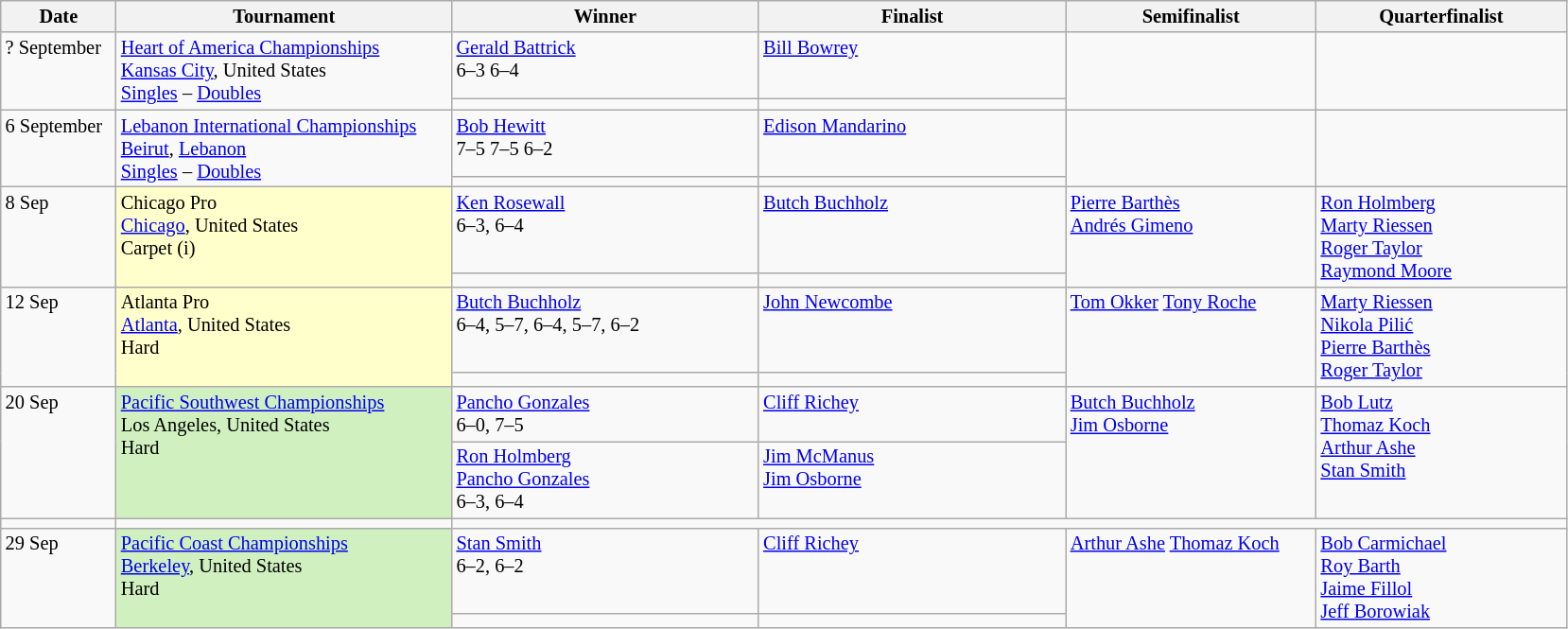<table class="wikitable" style="font-size:85%;">
<tr>
<th width="75">Date</th>
<th width="230">Tournament</th>
<th width="210">Winner</th>
<th width="210">Finalist</th>
<th width="170">Semifinalist</th>
<th width="170">Quarterfinalist</th>
</tr>
<tr valign=top>
<td rowspan=2>? September</td>
<td rowspan=2><a href='#'>Heart of America Championships</a> <br><a href='#'>Kansas City</a>, United States<br><a href='#'>Singles</a> – <a href='#'>Doubles</a></td>
<td> <a href='#'>Gerald Battrick</a><br>6–3 6–4</td>
<td> <a href='#'>Bill Bowrey</a></td>
<td rowspan=2></td>
<td rowspan=2></td>
</tr>
<tr valign=top>
<td></td>
<td></td>
</tr>
<tr valign=top>
<td rowspan=2>6 September</td>
<td rowspan=2><a href='#'>Lebanon International Championships</a> <br><a href='#'>Beirut</a>, <a href='#'>Lebanon</a><br><a href='#'>Singles</a> – <a href='#'>Doubles</a></td>
<td> <a href='#'>Bob Hewitt</a><br>7–5 7–5 6–2</td>
<td> <a href='#'>Edison Mandarino</a></td>
<td rowspan=2></td>
<td rowspan=2></td>
</tr>
<tr valign=top>
<td></td>
<td></td>
</tr>
<tr valign=top>
<td rowspan=2>8 Sep</td>
<td style="background:#ffc;" rowspan=2>Chicago Pro<br><a href='#'>Chicago</a>, United States<br>Carpet (i)</td>
<td> <a href='#'>Ken Rosewall</a> <br>6–3, 6–4</td>
<td> <a href='#'>Butch Buchholz</a></td>
<td rowspan=2> <a href='#'>Pierre Barthès</a> <br>  <a href='#'>Andrés Gimeno</a></td>
<td rowspan=2> <a href='#'>Ron Holmberg</a> <br>  <a href='#'>Marty Riessen</a> <br>  <a href='#'>Roger Taylor</a> <br>  <a href='#'>Raymond Moore</a></td>
</tr>
<tr valign=top>
<td></td>
<td></td>
</tr>
<tr valign=top>
<td rowspan=2>12 Sep</td>
<td style="background:#ffc;" rowspan=2>Atlanta Pro<br><a href='#'>Atlanta</a>, United States<br>Hard</td>
<td> <a href='#'>Butch Buchholz</a> <br>6–4, 5–7, 6–4, 5–7, 6–2</td>
<td> <a href='#'>John Newcombe</a></td>
<td rowspan=2> <a href='#'>Tom Okker</a>   <a href='#'>Tony Roche</a></td>
<td rowspan=2> <a href='#'>Marty Riessen</a> <br>  <a href='#'>Nikola Pilić</a> <br>  <a href='#'>Pierre Barthès</a> <br>  <a href='#'>Roger Taylor</a></td>
</tr>
<tr valign=top>
<td></td>
<td></td>
</tr>
<tr valign=top>
<td rowspan=2>20 Sep</td>
<td style="background:#d0f0c0;" rowspan=2><a href='#'>Pacific Southwest Championships</a><br>Los Angeles, United States<br>Hard</td>
<td> <a href='#'>Pancho Gonzales</a> <br>6–0, 7–5</td>
<td> <a href='#'>Cliff Richey</a></td>
<td rowspan=2> <a href='#'>Butch Buchholz</a> <br>  <a href='#'>Jim Osborne</a></td>
<td rowspan=2> <a href='#'>Bob Lutz</a> <br>  <a href='#'>Thomaz Koch</a> <br>  <a href='#'>Arthur Ashe</a> <br>  <a href='#'>Stan Smith</a></td>
</tr>
<tr valign=top>
<td> <a href='#'>Ron Holmberg</a> <br> <a href='#'>Pancho Gonzales</a> <br>6–3, 6–4</td>
<td> <a href='#'>Jim McManus</a><br> <a href='#'>Jim Osborne</a></td>
</tr>
<tr valign=top>
<td></td>
<td></td>
</tr>
<tr valign=top>
<td rowspan=2>29 Sep</td>
<td style="background:#d0f0c0;" rowspan=2><a href='#'>Pacific Coast Championships</a><br> <a href='#'>Berkeley</a>, United States<br> Hard</td>
<td> <a href='#'>Stan Smith</a> <br>6–2, 6–2</td>
<td> <a href='#'>Cliff Richey</a></td>
<td rowspan=2> <a href='#'>Arthur Ashe</a>   <a href='#'>Thomaz Koch</a></td>
<td rowspan=2> <a href='#'>Bob Carmichael</a> <br>  <a href='#'>Roy Barth</a> <br>  <a href='#'>Jaime Fillol</a> <br>  <a href='#'>Jeff Borowiak</a></td>
</tr>
<tr valign=top>
<td></td>
<td></td>
</tr>
</table>
